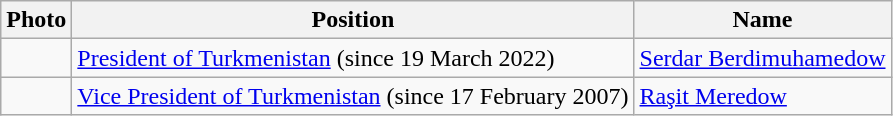<table class="wikitable">
<tr>
<th>Photo</th>
<th>Position</th>
<th>Name</th>
</tr>
<tr>
<td></td>
<td><a href='#'>President of Turkmenistan</a> (since 19 March 2022)</td>
<td><a href='#'>Serdar Berdimuhamedow</a></td>
</tr>
<tr>
<td></td>
<td><a href='#'>Vice President of Turkmenistan</a> (since 17 February 2007)</td>
<td><a href='#'>Raşit Meredow</a></td>
</tr>
</table>
